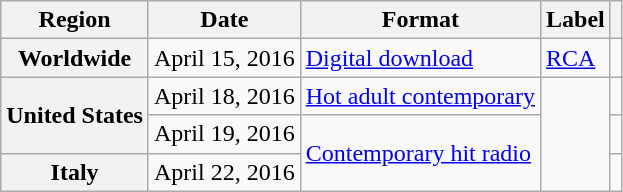<table class="wikitable plainrowheaders">
<tr>
<th scope="col">Region</th>
<th scope="col">Date</th>
<th scope="col">Format</th>
<th scope="col">Label</th>
<th scope="col"></th>
</tr>
<tr>
<th scope="row">Worldwide</th>
<td>April 15, 2016</td>
<td><a href='#'>Digital download</a></td>
<td><a href='#'>RCA</a></td>
<td></td>
</tr>
<tr>
<th scope="row" rowspan="2">United States</th>
<td>April 18, 2016</td>
<td><a href='#'>Hot adult contemporary</a></td>
<td rowspan="3"></td>
<td></td>
</tr>
<tr>
<td>April 19, 2016</td>
<td rowspan="2"><a href='#'>Contemporary hit radio</a></td>
<td></td>
</tr>
<tr>
<th scope="row">Italy</th>
<td>April 22, 2016</td>
<td></td>
</tr>
</table>
